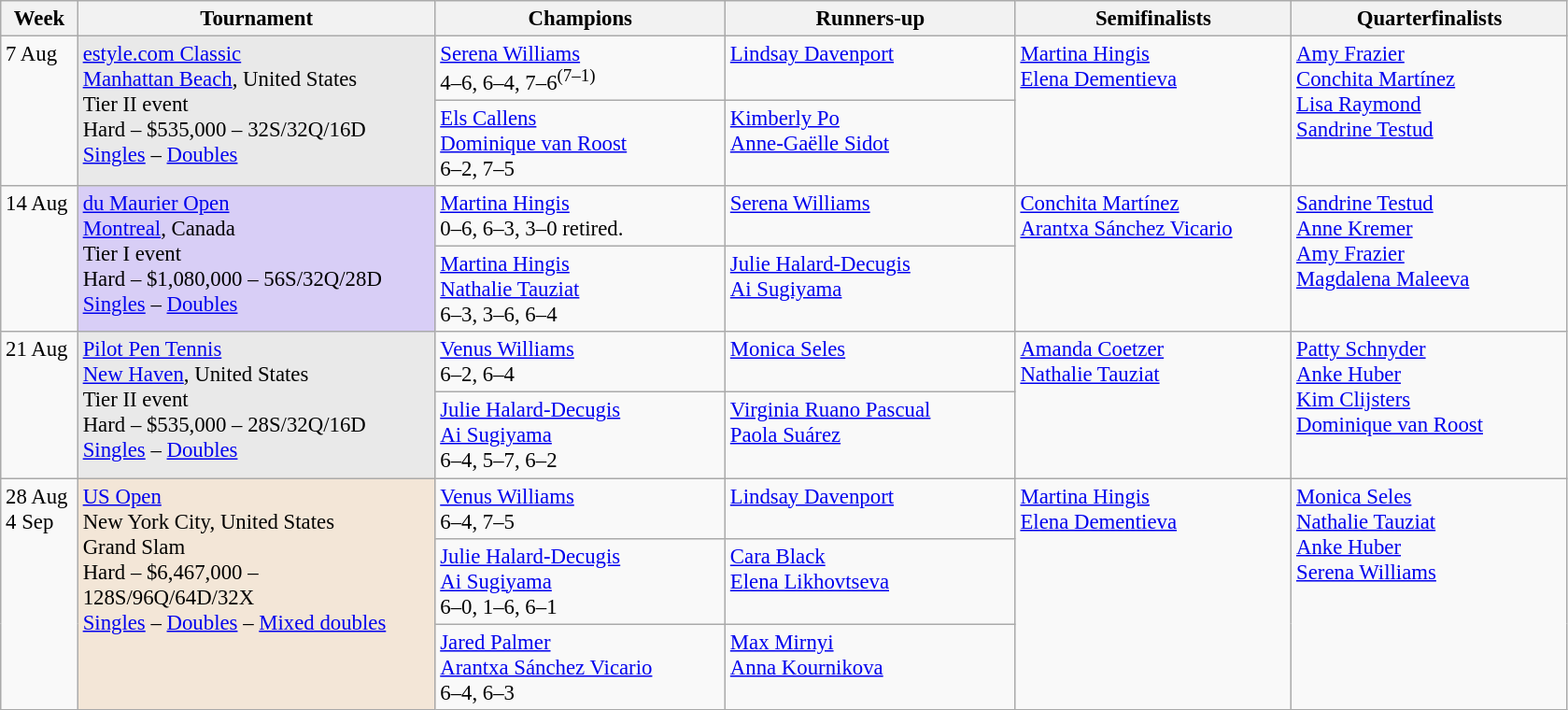<table class=wikitable style=font-size:95%>
<tr>
<th style="width:48px;">Week</th>
<th style="width:248px;">Tournament</th>
<th style="width:200px;">Champions</th>
<th style="width:200px;">Runners-up</th>
<th style="width:190px;">Semifinalists</th>
<th style="width:190px;">Quarterfinalists</th>
</tr>
<tr valign="top">
<td rowspan=2>7 Aug</td>
<td rowspan=2 bgcolor=#E9E9E9><a href='#'>estyle.com Classic</a><br> <a href='#'>Manhattan Beach</a>, United States <br>Tier II event<br>Hard – $535,000 – 32S/32Q/16D<br><a href='#'>Singles</a> – <a href='#'>Doubles</a></td>
<td> <a href='#'>Serena Williams</a> <br> 4–6, 6–4, 7–6<sup>(7–1)</sup></td>
<td> <a href='#'>Lindsay Davenport</a></td>
<td rowspan=2> <a href='#'>Martina Hingis</a><br> <a href='#'>Elena Dementieva</a></td>
<td rowspan=2> <a href='#'>Amy Frazier</a>  <br>  <a href='#'>Conchita Martínez</a> <br> <a href='#'>Lisa Raymond</a><br>   <a href='#'>Sandrine Testud</a></td>
</tr>
<tr valign="top">
<td> <a href='#'>Els Callens</a> <br>  <a href='#'>Dominique van Roost</a><br>6–2, 7–5</td>
<td> <a href='#'>Kimberly Po</a> <br>  <a href='#'>Anne-Gaëlle Sidot</a></td>
</tr>
<tr valign="top">
<td rowspan=2>14 Aug</td>
<td rowspan=2 bgcolor=#d8cef6><a href='#'>du Maurier Open</a><br> <a href='#'>Montreal</a>, Canada <br>Tier I event<br>Hard – $1,080,000 – 56S/32Q/28D<br><a href='#'>Singles</a> – <a href='#'>Doubles</a></td>
<td> <a href='#'>Martina Hingis</a> <br> 0–6, 6–3, 3–0 retired.</td>
<td> <a href='#'>Serena Williams</a></td>
<td rowspan=2> <a href='#'>Conchita Martínez</a><br> <a href='#'>Arantxa Sánchez Vicario</a></td>
<td rowspan=2> <a href='#'>Sandrine Testud</a>  <br>  <a href='#'>Anne Kremer</a> <br> <a href='#'>Amy Frazier</a><br>   <a href='#'>Magdalena Maleeva</a></td>
</tr>
<tr valign="top">
<td> <a href='#'>Martina Hingis</a> <br>  <a href='#'>Nathalie Tauziat</a><br>6–3, 3–6, 6–4</td>
<td> <a href='#'>Julie Halard-Decugis</a> <br>  <a href='#'>Ai Sugiyama</a></td>
</tr>
<tr valign="top">
<td rowspan=2>21 Aug</td>
<td rowspan=2 bgcolor=#E9E9E9><a href='#'>Pilot Pen Tennis</a><br> <a href='#'>New Haven</a>, United States <br>Tier II event<br>Hard – $535,000 – 28S/32Q/16D<br><a href='#'>Singles</a> – <a href='#'>Doubles</a></td>
<td> <a href='#'>Venus Williams</a> <br> 6–2, 6–4</td>
<td> <a href='#'>Monica Seles</a></td>
<td rowspan=2> <a href='#'>Amanda Coetzer</a><br> <a href='#'>Nathalie Tauziat</a></td>
<td rowspan=2> <a href='#'>Patty Schnyder</a>  <br>  <a href='#'>Anke Huber</a> <br> <a href='#'>Kim Clijsters</a><br>   <a href='#'>Dominique van Roost</a></td>
</tr>
<tr valign="top">
<td> <a href='#'>Julie Halard-Decugis</a> <br>  <a href='#'>Ai Sugiyama</a><br>6–4, 5–7, 6–2</td>
<td> <a href='#'>Virginia Ruano Pascual</a> <br>  <a href='#'>Paola Suárez</a></td>
</tr>
<tr valign="top">
<td rowspan=3>28 Aug<br>4 Sep</td>
<td rowspan=3 bgcolor=#F3E6D7><a href='#'>US Open</a><br> New York City, United States <br>Grand Slam<br>Hard – $6,467,000 – 128S/96Q/64D/32X<br><a href='#'>Singles</a> – <a href='#'>Doubles</a> – <a href='#'>Mixed doubles</a></td>
<td> <a href='#'>Venus Williams</a> <br> 6–4, 7–5</td>
<td> <a href='#'>Lindsay Davenport</a></td>
<td rowspan=3> <a href='#'>Martina Hingis</a><br> <a href='#'>Elena Dementieva</a></td>
<td rowspan=3> <a href='#'>Monica Seles</a>  <br>  <a href='#'>Nathalie Tauziat</a> <br> <a href='#'>Anke Huber</a><br>   <a href='#'>Serena Williams</a></td>
</tr>
<tr valign="top">
<td> <a href='#'>Julie Halard-Decugis</a> <br>  <a href='#'>Ai Sugiyama</a><br>6–0, 1–6, 6–1</td>
<td> <a href='#'>Cara Black</a> <br>  <a href='#'>Elena Likhovtseva</a></td>
</tr>
<tr valign="top">
<td> <a href='#'>Jared Palmer</a> <br>  <a href='#'>Arantxa Sánchez Vicario</a><br>6–4, 6–3</td>
<td> <a href='#'>Max Mirnyi</a> <br>  <a href='#'>Anna Kournikova</a></td>
</tr>
</table>
